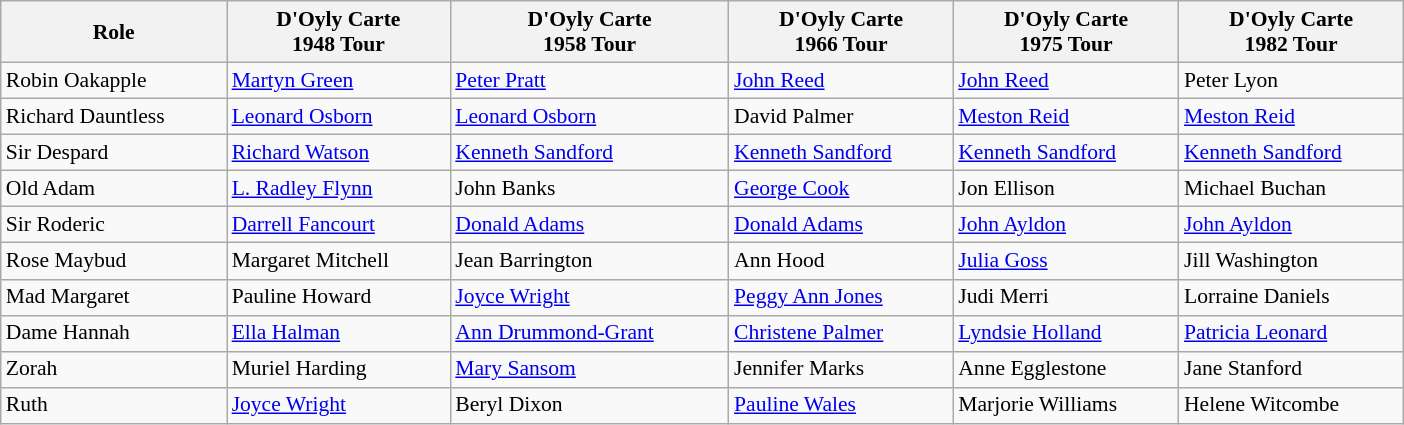<table class="wikitable" style="width: 65em; font-size: 90%; line-height: 1.2">
<tr>
<th>Role</th>
<th>D'Oyly Carte<br>1948 Tour</th>
<th>D'Oyly Carte<br>1958 Tour</th>
<th>D'Oyly Carte<br>1966 Tour</th>
<th>D'Oyly Carte<br>1975 Tour</th>
<th>D'Oyly Carte<br>1982 Tour</th>
</tr>
<tr>
<td>Robin Oakapple</td>
<td><a href='#'>Martyn Green</a></td>
<td><a href='#'>Peter Pratt</a></td>
<td><a href='#'>John Reed</a></td>
<td><a href='#'>John Reed</a></td>
<td>Peter Lyon</td>
</tr>
<tr>
<td>Richard Dauntless</td>
<td><a href='#'>Leonard Osborn</a></td>
<td><a href='#'>Leonard Osborn</a></td>
<td>David Palmer</td>
<td><a href='#'>Meston Reid</a></td>
<td><a href='#'>Meston Reid</a></td>
</tr>
<tr>
<td>Sir Despard</td>
<td><a href='#'>Richard Watson</a></td>
<td><a href='#'>Kenneth Sandford</a></td>
<td><a href='#'>Kenneth Sandford</a></td>
<td><a href='#'>Kenneth Sandford</a></td>
<td><a href='#'>Kenneth Sandford</a></td>
</tr>
<tr>
<td>Old Adam</td>
<td><a href='#'>L. Radley Flynn</a></td>
<td>John Banks</td>
<td><a href='#'>George Cook</a></td>
<td>Jon Ellison</td>
<td>Michael Buchan</td>
</tr>
<tr>
<td>Sir Roderic</td>
<td><a href='#'>Darrell Fancourt</a></td>
<td><a href='#'>Donald Adams</a></td>
<td><a href='#'>Donald Adams</a></td>
<td><a href='#'>John Ayldon</a></td>
<td><a href='#'>John Ayldon</a></td>
</tr>
<tr>
<td>Rose Maybud</td>
<td>Margaret Mitchell</td>
<td>Jean Barrington</td>
<td>Ann Hood</td>
<td><a href='#'>Julia Goss</a></td>
<td>Jill Washington</td>
</tr>
<tr>
<td>Mad Margaret</td>
<td>Pauline Howard</td>
<td><a href='#'>Joyce Wright</a></td>
<td><a href='#'>Peggy Ann Jones</a></td>
<td>Judi Merri</td>
<td>Lorraine Daniels</td>
</tr>
<tr>
<td>Dame Hannah</td>
<td><a href='#'>Ella Halman</a></td>
<td><a href='#'>Ann Drummond-Grant</a></td>
<td><a href='#'>Christene Palmer</a></td>
<td><a href='#'>Lyndsie Holland</a></td>
<td><a href='#'>Patricia Leonard</a></td>
</tr>
<tr>
<td>Zorah</td>
<td>Muriel Harding</td>
<td><a href='#'>Mary Sansom</a></td>
<td>Jennifer Marks</td>
<td>Anne Egglestone</td>
<td>Jane Stanford</td>
</tr>
<tr>
<td>Ruth</td>
<td><a href='#'>Joyce Wright</a></td>
<td>Beryl Dixon</td>
<td><a href='#'>Pauline Wales</a></td>
<td>Marjorie Williams</td>
<td>Helene Witcombe</td>
</tr>
</table>
